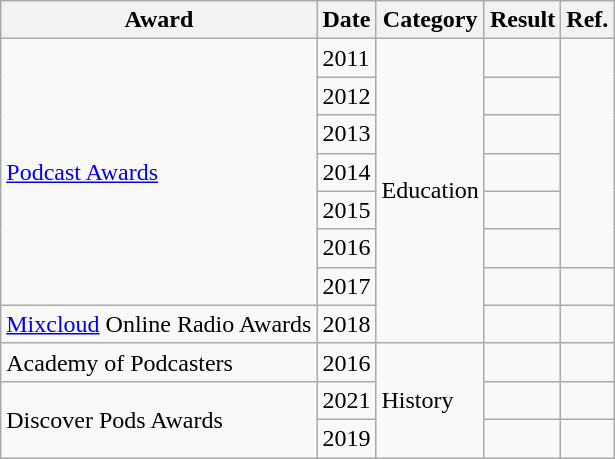<table class="wikitable sortable">
<tr>
<th>Award</th>
<th>Date</th>
<th>Category</th>
<th>Result</th>
<th>Ref.</th>
</tr>
<tr>
<td rowspan="7"><a href='#'>Podcast Awards</a></td>
<td>2011</td>
<td rowspan="8">Education</td>
<td></td>
<td rowspan="6"></td>
</tr>
<tr>
<td>2012</td>
<td></td>
</tr>
<tr>
<td>2013</td>
<td></td>
</tr>
<tr>
<td>2014</td>
<td></td>
</tr>
<tr>
<td>2015</td>
<td></td>
</tr>
<tr>
<td>2016</td>
<td></td>
</tr>
<tr>
<td>2017</td>
<td></td>
<td></td>
</tr>
<tr>
<td><a href='#'>Mixcloud</a> Online Radio Awards</td>
<td>2018</td>
<td></td>
<td></td>
</tr>
<tr>
<td>Academy of Podcasters</td>
<td>2016</td>
<td rowspan="3">History</td>
<td></td>
<td></td>
</tr>
<tr>
<td rowspan="2">Discover Pods Awards</td>
<td>2021</td>
<td></td>
<td></td>
</tr>
<tr>
<td>2019</td>
<td></td>
<td></td>
</tr>
</table>
